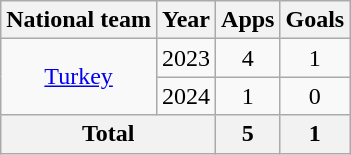<table class="wikitable" style="text-align:center">
<tr>
<th>National team</th>
<th>Year</th>
<th>Apps</th>
<th>Goals</th>
</tr>
<tr>
<td rowspan="2"><a href='#'>Turkey</a></td>
<td>2023</td>
<td>4</td>
<td>1</td>
</tr>
<tr>
<td>2024</td>
<td>1</td>
<td>0</td>
</tr>
<tr>
<th colspan="2">Total</th>
<th>5</th>
<th>1</th>
</tr>
</table>
